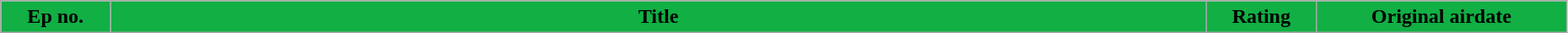<table class="wikitable" width="98%">
<tr>
<th style="background-color: #11AF44" width="7%">Ep no.</th>
<th style="background-color: #11AF44">Title</th>
<th style="background-color: #11AF44" width="7%">Rating</th>
<th style="background-color: #11AF44" width="16%">Original airdate<br>





















 








</th>
</tr>
</table>
